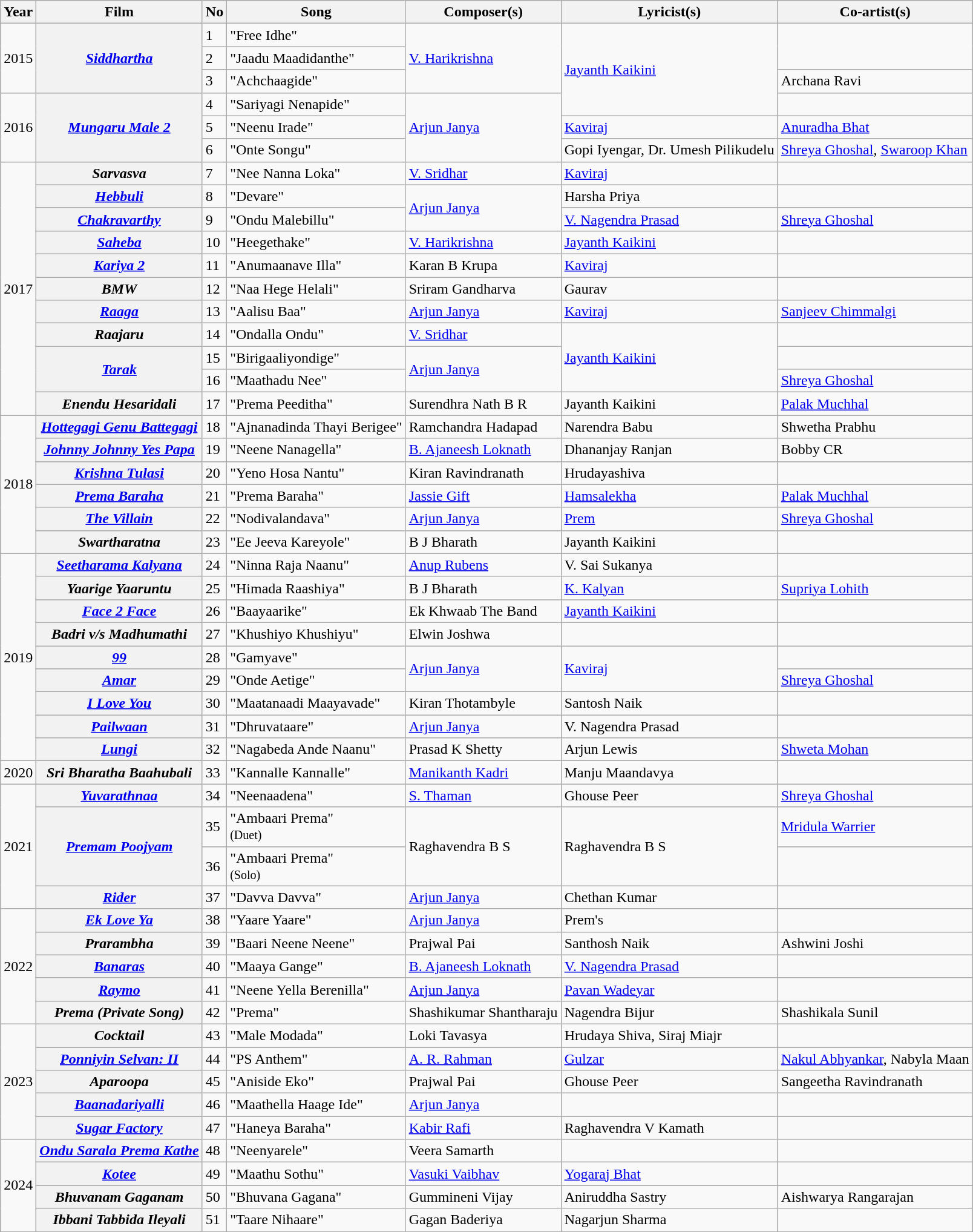<table class="wikitable plainrowheaders">
<tr>
<th scope="col">Year</th>
<th scope="col">Film</th>
<th>No</th>
<th scope="col">Song</th>
<th scope="col">Composer(s)</th>
<th scope="col">Lyricist(s)</th>
<th scope="col">Co-artist(s)</th>
</tr>
<tr>
<td rowspan="3">2015</td>
<th rowspan="3"><em><a href='#'>Siddhartha</a></em></th>
<td>1</td>
<td>"Free Idhe"</td>
<td rowspan="3"><a href='#'>V. Harikrishna</a></td>
<td rowspan="4"><a href='#'>Jayanth Kaikini</a></td>
<td rowspan="2"></td>
</tr>
<tr>
<td>2</td>
<td>"Jaadu Maadidanthe"</td>
</tr>
<tr>
<td>3</td>
<td>"Achchaagide"</td>
<td>Archana Ravi</td>
</tr>
<tr>
<td rowspan="3">2016</td>
<th rowspan="3"><em><a href='#'>Mungaru Male 2</a></em></th>
<td>4</td>
<td>"Sariyagi Nenapide"</td>
<td rowspan="3"><a href='#'>Arjun Janya</a></td>
<td></td>
</tr>
<tr>
<td>5</td>
<td>"Neenu Irade"</td>
<td><a href='#'>Kaviraj</a></td>
<td><a href='#'>Anuradha Bhat</a></td>
</tr>
<tr>
<td>6</td>
<td>"Onte Songu"</td>
<td>Gopi Iyengar, Dr. Umesh Pilikudelu</td>
<td><a href='#'>Shreya Ghoshal</a>, <a href='#'>Swaroop Khan</a></td>
</tr>
<tr>
<td rowspan="11">2017</td>
<th><em>Sarvasva</em></th>
<td>7</td>
<td>"Nee Nanna Loka"</td>
<td><a href='#'>V. Sridhar</a></td>
<td><a href='#'>Kaviraj</a></td>
<td></td>
</tr>
<tr>
<th><em><a href='#'>Hebbuli</a></em></th>
<td>8</td>
<td>"Devare"</td>
<td rowspan="2"><a href='#'>Arjun Janya</a></td>
<td>Harsha Priya</td>
<td></td>
</tr>
<tr>
<th><em><a href='#'>Chakravarthy</a></em></th>
<td>9</td>
<td>"Ondu Malebillu"</td>
<td><a href='#'>V. Nagendra Prasad</a></td>
<td><a href='#'>Shreya Ghoshal</a></td>
</tr>
<tr>
<th><em><a href='#'>Saheba</a></em></th>
<td>10</td>
<td>"Heegethake"</td>
<td><a href='#'>V. Harikrishna</a></td>
<td><a href='#'>Jayanth Kaikini</a></td>
<td></td>
</tr>
<tr>
<th><em><a href='#'>Kariya 2</a></em></th>
<td>11</td>
<td>"Anumaanave Illa"</td>
<td>Karan B Krupa</td>
<td><a href='#'>Kaviraj</a></td>
<td></td>
</tr>
<tr>
<th><em>BMW</em></th>
<td>12</td>
<td>"Naa Hege Helali"</td>
<td>Sriram Gandharva</td>
<td>Gaurav</td>
<td></td>
</tr>
<tr>
<th><em><a href='#'>Raaga</a></em></th>
<td>13</td>
<td>"Aalisu Baa"</td>
<td><a href='#'>Arjun Janya</a></td>
<td><a href='#'>Kaviraj</a></td>
<td><a href='#'>Sanjeev Chimmalgi</a></td>
</tr>
<tr>
<th><em>Raajaru</em></th>
<td>14</td>
<td>"Ondalla Ondu"</td>
<td><a href='#'>V. Sridhar</a></td>
<td rowspan="3"><a href='#'>Jayanth Kaikini</a></td>
<td></td>
</tr>
<tr>
<th rowspan="2"><em><a href='#'>Tarak</a></em></th>
<td>15</td>
<td>"Birigaaliyondige"</td>
<td rowspan="2"><a href='#'>Arjun Janya</a></td>
<td></td>
</tr>
<tr>
<td>16</td>
<td>"Maathadu Nee"</td>
<td><a href='#'>Shreya Ghoshal</a></td>
</tr>
<tr>
<th><em>Enendu Hesaridali</em></th>
<td>17</td>
<td>"Prema Peeditha"</td>
<td>Surendhra Nath B R</td>
<td>Jayanth Kaikini</td>
<td><a href='#'>Palak Muchhal</a></td>
</tr>
<tr>
<td rowspan="6">2018</td>
<th><em><a href='#'>Hottegagi Genu Battegagi</a></em></th>
<td>18</td>
<td>"Ajnanadinda Thayi Berigee"</td>
<td>Ramchandra Hadapad</td>
<td>Narendra Babu</td>
<td>Shwetha Prabhu</td>
</tr>
<tr>
<th><em><a href='#'>Johnny Johnny Yes Papa</a></em></th>
<td>19</td>
<td>"Neene Nanagella"</td>
<td><a href='#'>B. Ajaneesh Loknath</a></td>
<td>Dhananjay Ranjan</td>
<td>Bobby CR</td>
</tr>
<tr>
<th><em><a href='#'>Krishna Tulasi</a></em></th>
<td>20</td>
<td>"Yeno Hosa Nantu"</td>
<td>Kiran Ravindranath</td>
<td>Hrudayashiva</td>
<td></td>
</tr>
<tr>
<th><em><a href='#'>Prema Baraha</a></em></th>
<td>21</td>
<td>"Prema Baraha"</td>
<td><a href='#'>Jassie Gift</a></td>
<td><a href='#'>Hamsalekha</a></td>
<td><a href='#'>Palak Muchhal</a></td>
</tr>
<tr>
<th><em><a href='#'>The Villain</a></em></th>
<td>22</td>
<td>"Nodivalandava"</td>
<td><a href='#'>Arjun Janya</a></td>
<td><a href='#'>Prem</a></td>
<td><a href='#'>Shreya Ghoshal</a></td>
</tr>
<tr>
<th><em>Swartharatna</em></th>
<td>23</td>
<td>"Ee Jeeva Kareyole"</td>
<td>B J Bharath</td>
<td>Jayanth Kaikini</td>
<td></td>
</tr>
<tr>
<td rowspan="9">2019</td>
<th><em><a href='#'>Seetharama Kalyana</a></em></th>
<td>24</td>
<td>"Ninna Raja Naanu"</td>
<td><a href='#'>Anup Rubens</a></td>
<td>V. Sai Sukanya</td>
<td></td>
</tr>
<tr>
<th><em>Yaarige Yaaruntu</em></th>
<td>25</td>
<td>"Himada Raashiya"</td>
<td>B J Bharath</td>
<td><a href='#'>K. Kalyan</a></td>
<td><a href='#'>Supriya Lohith</a></td>
</tr>
<tr>
<th><em><a href='#'>Face 2 Face</a></em></th>
<td>26</td>
<td>"Baayaarike"</td>
<td>Ek Khwaab The Band</td>
<td><a href='#'>Jayanth Kaikini</a></td>
<td></td>
</tr>
<tr>
<th><em>Badri v/s Madhumathi</em></th>
<td>27</td>
<td>"Khushiyo Khushiyu"</td>
<td>Elwin Joshwa</td>
<td></td>
<td></td>
</tr>
<tr>
<th><em><a href='#'>99</a></em></th>
<td>28</td>
<td>"Gamyave"</td>
<td rowspan="2"><a href='#'>Arjun Janya</a></td>
<td rowspan="2"><a href='#'>Kaviraj</a></td>
<td></td>
</tr>
<tr>
<th><em><a href='#'>Amar</a></em></th>
<td>29</td>
<td>"Onde Aetige"</td>
<td><a href='#'>Shreya Ghoshal</a></td>
</tr>
<tr>
<th><em><a href='#'>I Love You</a></em></th>
<td>30</td>
<td>"Maatanaadi Maayavade"</td>
<td>Kiran Thotambyle</td>
<td>Santosh Naik</td>
<td></td>
</tr>
<tr>
<th><em><a href='#'>Pailwaan</a></em></th>
<td>31</td>
<td>"Dhruvataare"</td>
<td><a href='#'>Arjun Janya</a></td>
<td>V. Nagendra Prasad</td>
<td></td>
</tr>
<tr>
<th><em><a href='#'>Lungi</a></em></th>
<td>32</td>
<td>"Nagabeda Ande Naanu"</td>
<td>Prasad K Shetty</td>
<td>Arjun Lewis</td>
<td><a href='#'>Shweta Mohan</a></td>
</tr>
<tr>
<td>2020</td>
<th><em>Sri Bharatha Baahubali</em></th>
<td>33</td>
<td>"Kannalle Kannalle"</td>
<td><a href='#'>Manikanth Kadri</a></td>
<td>Manju Maandavya</td>
<td></td>
</tr>
<tr>
<td rowspan="4">2021</td>
<th><em><a href='#'>Yuvarathnaa</a></em></th>
<td>34</td>
<td>"Neenaadena"</td>
<td><a href='#'>S. Thaman</a></td>
<td>Ghouse Peer</td>
<td><a href='#'>Shreya Ghoshal</a></td>
</tr>
<tr>
<th rowspan="2"><em><a href='#'>Premam Poojyam</a></em></th>
<td>35</td>
<td>"Ambaari Prema"<br><small>(Duet)</small></td>
<td rowspan="2">Raghavendra B S</td>
<td rowspan="2">Raghavendra B S</td>
<td><a href='#'>Mridula Warrier</a></td>
</tr>
<tr>
<td>36</td>
<td>"Ambaari Prema"<br><small>(Solo)</small></td>
<td></td>
</tr>
<tr>
<th><em><a href='#'>Rider</a></em></th>
<td>37</td>
<td>"Davva Davva"</td>
<td><a href='#'>Arjun Janya</a></td>
<td>Chethan Kumar</td>
<td></td>
</tr>
<tr>
<td rowspan="5">2022</td>
<th><em><a href='#'>Ek Love Ya</a></em></th>
<td>38</td>
<td>"Yaare Yaare"</td>
<td><a href='#'>Arjun Janya</a></td>
<td>Prem's</td>
<td></td>
</tr>
<tr>
<th><em>Prarambha</em></th>
<td>39</td>
<td>"Baari Neene Neene"</td>
<td>Prajwal Pai</td>
<td>Santhosh Naik</td>
<td>Ashwini Joshi</td>
</tr>
<tr>
<th><em><a href='#'>Banaras</a></em></th>
<td>40</td>
<td>"Maaya Gange"</td>
<td><a href='#'>B. Ajaneesh Loknath</a></td>
<td><a href='#'>V. Nagendra Prasad</a></td>
<td></td>
</tr>
<tr>
<th><em><a href='#'>Raymo</a></em></th>
<td>41</td>
<td>"Neene Yella Berenilla"</td>
<td><a href='#'>Arjun Janya</a></td>
<td><a href='#'>Pavan Wadeyar</a></td>
<td></td>
</tr>
<tr>
<th><em>Prema (Private Song)</em></th>
<td>42</td>
<td>"Prema"</td>
<td>Shashikumar Shantharaju</td>
<td>Nagendra Bijur</td>
<td>Shashikala Sunil</td>
</tr>
<tr>
<td rowspan="5">2023</td>
<th><em>Cocktail</em></th>
<td>43</td>
<td>"Male Modada"</td>
<td>Loki Tavasya</td>
<td>Hrudaya Shiva, Siraj Miajr</td>
<td></td>
</tr>
<tr>
<th><em><a href='#'>Ponniyin Selvan: II</a></em></th>
<td>44</td>
<td>"PS Anthem"</td>
<td><a href='#'>A. R. Rahman</a></td>
<td><a href='#'>Gulzar</a></td>
<td><a href='#'>Nakul Abhyankar</a>, Nabyla Maan</td>
</tr>
<tr>
<th><em>Aparoopa</em></th>
<td>45</td>
<td>"Aniside Eko"</td>
<td>Prajwal Pai</td>
<td>Ghouse Peer</td>
<td>Sangeetha Ravindranath</td>
</tr>
<tr>
<th><em><a href='#'>Baanadariyalli</a></em></th>
<td>46</td>
<td>"Maathella Haage Ide"</td>
<td><a href='#'>Arjun Janya</a></td>
<td></td>
<td></td>
</tr>
<tr>
<th><a href='#'><em>Sugar Factory</em></a></th>
<td>47</td>
<td>"Haneya Baraha"</td>
<td><a href='#'>Kabir Rafi</a></td>
<td>Raghavendra V Kamath</td>
<td></td>
</tr>
<tr>
<td rowspan="4">2024</td>
<th><em><a href='#'>Ondu Sarala Prema Kathe</a></em></th>
<td>48</td>
<td>"Neenyarele"</td>
<td>Veera Samarth</td>
<td></td>
<td></td>
</tr>
<tr>
<th><em><a href='#'>Kotee</a></em></th>
<td>49</td>
<td>"Maathu Sothu"</td>
<td><a href='#'>Vasuki Vaibhav</a></td>
<td><a href='#'>Yogaraj Bhat</a></td>
<td></td>
</tr>
<tr>
<th><em>Bhuvanam Gaganam</em></th>
<td>50</td>
<td>"Bhuvana Gagana"</td>
<td>Gummineni Vijay</td>
<td>Aniruddha Sastry</td>
<td>Aishwarya Rangarajan</td>
</tr>
<tr>
<th><em>Ibbani Tabbida Ileyali</em></th>
<td>51</td>
<td>"Taare Nihaare"</td>
<td>Gagan Baderiya</td>
<td>Nagarjun Sharma</td>
<td></td>
</tr>
</table>
